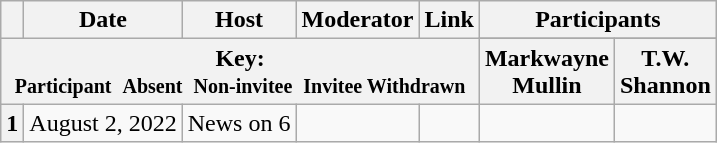<table class="wikitable" style="text-align:center;">
<tr>
<th scope="col"></th>
<th scope="col">Date</th>
<th scope="col">Host</th>
<th scope="col">Moderator</th>
<th scope="col">Link</th>
<th colspan="5" scope="col">Participants</th>
</tr>
<tr>
<th colspan="5" rowspan="2">Key:<br> <small>Participant </small>  <small>Absent </small>  <small>Non-invitee </small>  <small>Invitee  Withdrawn</small></th>
</tr>
<tr>
<th scope="col">Markwayne<br>Mullin</th>
<th scope="col">T.W.<br> Shannon</th>
</tr>
<tr>
<th scope="row">1</th>
<td style="white-space:nowrap;">August 2, 2022</td>
<td style="white-space:nowrap;">News on 6</td>
<td style="white-space:nowrap;"></td>
<td style="white-space:nowrap;"></td>
<td></td>
<td></td>
</tr>
</table>
